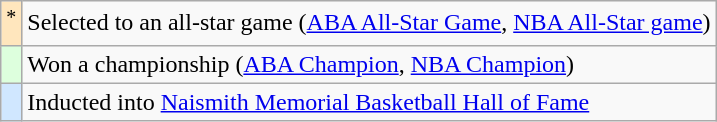<table class="wikitable">
<tr>
<td style="background-color:#FFE6BD" align="center"><sup>*</sup></td>
<td colspan="5">Selected to an all-star game (<a href='#'>ABA All-Star Game</a>, <a href='#'>NBA All-Star game</a>)</td>
</tr>
<tr>
<td style="background-color:#DDFFDD" align="center"><sup></sup></td>
<td colspan="5">Won a championship (<a href='#'>ABA Champion</a>, <a href='#'>NBA Champion</a>)</td>
</tr>
<tr>
<td style="background-color:#D0E7FF" align="center"><sup></sup></td>
<td colspan="5">Inducted into <a href='#'>Naismith Memorial Basketball Hall of Fame</a></td>
</tr>
</table>
